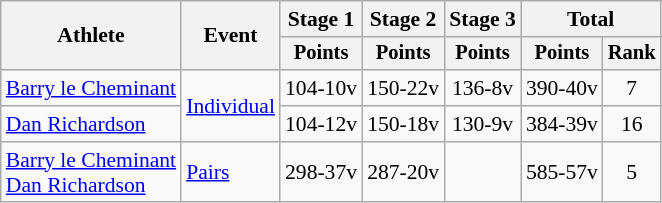<table class="wikitable" style="font-size:90%;">
<tr>
<th rowspan=2>Athlete</th>
<th rowspan=2>Event</th>
<th>Stage 1</th>
<th>Stage 2</th>
<th>Stage 3</th>
<th colspan=2>Total</th>
</tr>
<tr style="font-size:95%">
<th>Points</th>
<th>Points</th>
<th>Points</th>
<th>Points</th>
<th>Rank</th>
</tr>
<tr align=center>
<td align=left><a href='#'>Barry le Cheminant</a></td>
<td style="text-align:left;" rowspan="2"><a href='#'>Individual</a></td>
<td>104-10v</td>
<td>150-22v</td>
<td>136-8v</td>
<td>390-40v</td>
<td>7</td>
</tr>
<tr align=center>
<td align=left><a href='#'>Dan Richardson</a></td>
<td>104-12v</td>
<td>150-18v</td>
<td>130-9v</td>
<td>384-39v</td>
<td>16</td>
</tr>
<tr align=center>
<td align=left><a href='#'>Barry le Cheminant</a><br><a href='#'>Dan Richardson</a></td>
<td align=left><a href='#'>Pairs</a></td>
<td>298-37v</td>
<td>287-20v</td>
<td></td>
<td>585-57v</td>
<td>5</td>
</tr>
</table>
